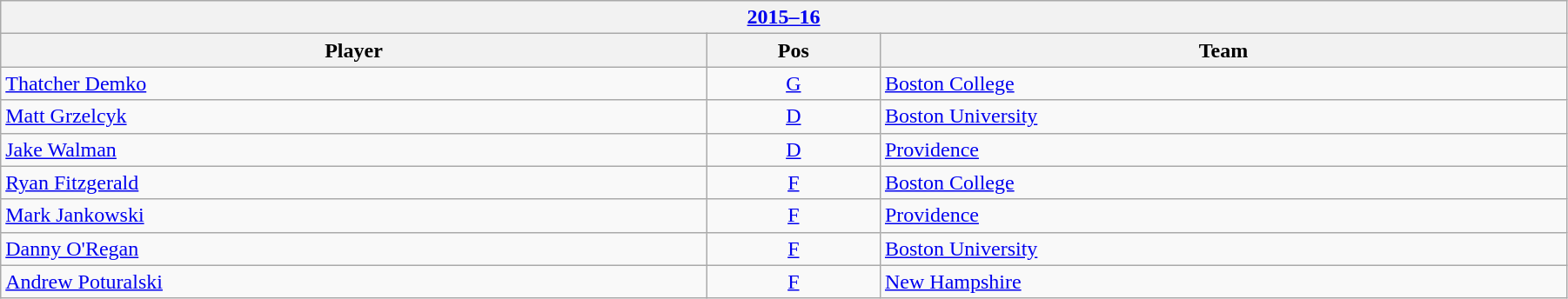<table class="wikitable" width=95%>
<tr>
<th colspan=3><a href='#'>2015–16</a></th>
</tr>
<tr>
<th>Player</th>
<th>Pos</th>
<th>Team</th>
</tr>
<tr>
<td><a href='#'>Thatcher Demko</a></td>
<td align=center><a href='#'>G</a></td>
<td><a href='#'>Boston College</a></td>
</tr>
<tr>
<td><a href='#'>Matt Grzelcyk</a></td>
<td align=center><a href='#'>D</a></td>
<td><a href='#'>Boston University</a></td>
</tr>
<tr>
<td><a href='#'>Jake Walman</a></td>
<td align=center><a href='#'>D</a></td>
<td><a href='#'>Providence</a></td>
</tr>
<tr>
<td><a href='#'>Ryan Fitzgerald</a></td>
<td align=center><a href='#'>F</a></td>
<td><a href='#'>Boston College</a></td>
</tr>
<tr>
<td><a href='#'>Mark Jankowski</a></td>
<td align=center><a href='#'>F</a></td>
<td><a href='#'>Providence</a></td>
</tr>
<tr>
<td><a href='#'>Danny O'Regan</a></td>
<td align=center><a href='#'>F</a></td>
<td><a href='#'>Boston University</a></td>
</tr>
<tr>
<td><a href='#'>Andrew Poturalski</a></td>
<td align=center><a href='#'>F</a></td>
<td><a href='#'>New Hampshire</a></td>
</tr>
</table>
